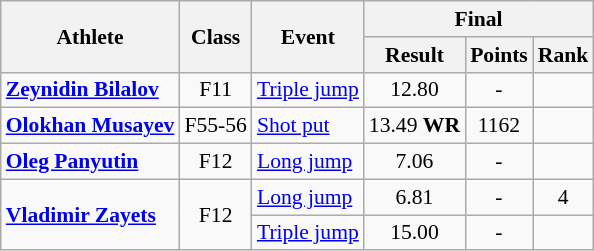<table class=wikitable style="font-size:90%">
<tr>
<th rowspan="2">Athlete</th>
<th rowspan="2">Class</th>
<th rowspan="2">Event</th>
<th colspan="3">Final</th>
</tr>
<tr>
<th>Result</th>
<th>Points</th>
<th>Rank</th>
</tr>
<tr>
<td><strong><a href='#'>Zeynidin Bilalov</a></strong></td>
<td style="text-align:center;">F11</td>
<td><a href='#'>Triple jump</a></td>
<td style="text-align:center;">12.80</td>
<td style="text-align:center;">-</td>
<td style="text-align:center;"></td>
</tr>
<tr>
<td><strong><a href='#'>Olokhan Musayev</a></strong></td>
<td style="text-align:center;">F55-56</td>
<td><a href='#'>Shot put</a></td>
<td style="text-align:center;">13.49 <strong>WR</strong></td>
<td style="text-align:center;">1162</td>
<td style="text-align:center;"></td>
</tr>
<tr>
<td><strong><a href='#'>Oleg Panyutin</a></strong></td>
<td style="text-align:center;">F12</td>
<td><a href='#'>Long jump</a></td>
<td style="text-align:center;">7.06</td>
<td style="text-align:center;">-</td>
<td style="text-align:center;"></td>
</tr>
<tr>
<td rowspan="2"><strong><a href='#'>Vladimir Zayets</a></strong></td>
<td rowspan="2" style="text-align:center;">F12</td>
<td><a href='#'>Long jump</a></td>
<td style="text-align:center;">6.81</td>
<td style="text-align:center;">-</td>
<td style="text-align:center;">4</td>
</tr>
<tr>
<td><a href='#'>Triple jump</a></td>
<td style="text-align:center;">15.00</td>
<td style="text-align:center;">-</td>
<td style="text-align:center;"></td>
</tr>
</table>
